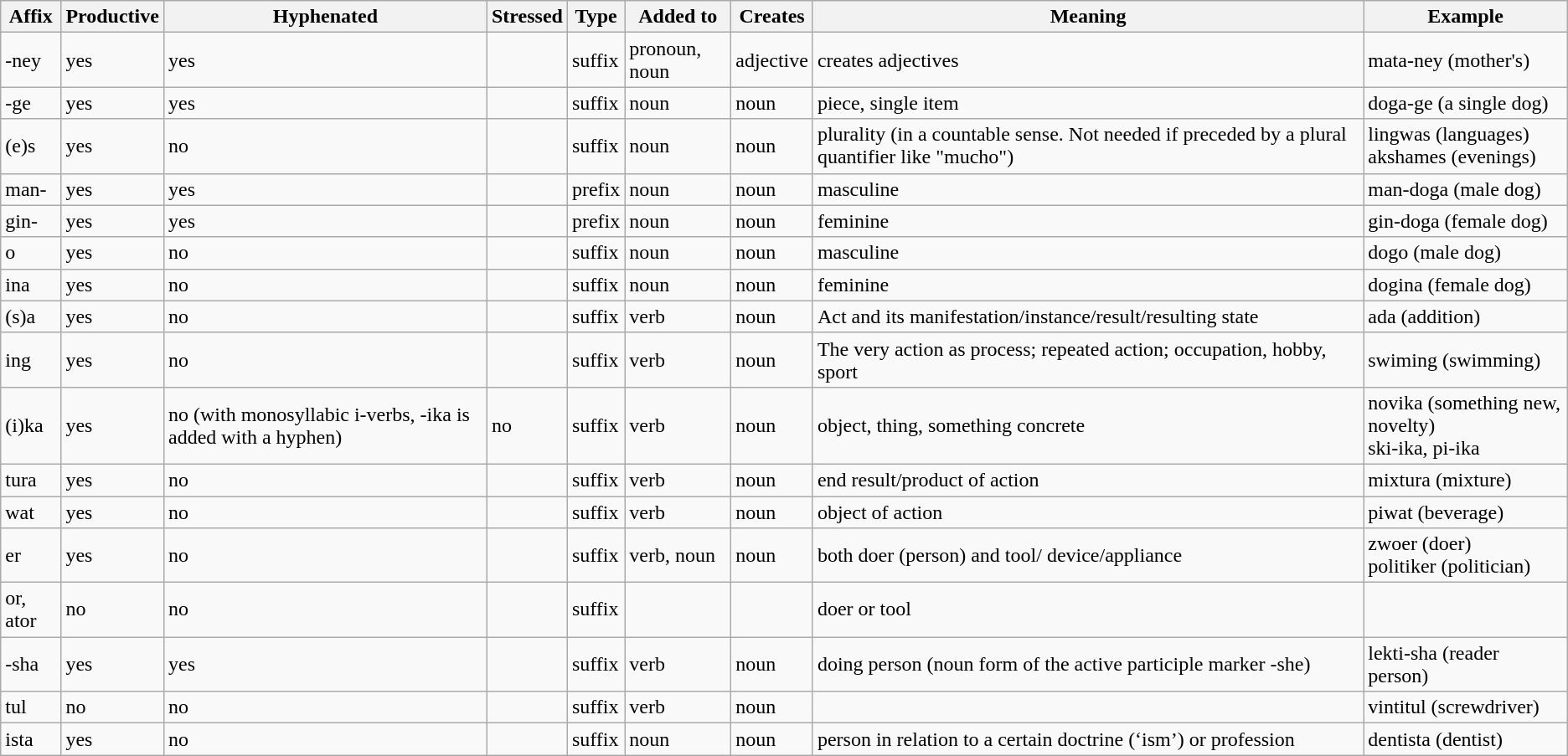<table class="wikitable sortable">
<tr>
<th>Affix</th>
<th>Productive</th>
<th>Hyphenated</th>
<th>Stressed</th>
<th>Type</th>
<th>Added to</th>
<th>Creates</th>
<th>Meaning</th>
<th>Example</th>
</tr>
<tr>
<td>-ney</td>
<td>yes</td>
<td>yes</td>
<td></td>
<td>suffix</td>
<td>pronoun, noun</td>
<td>adjective</td>
<td>creates adjectives</td>
<td>mata-ney (mother's)</td>
</tr>
<tr>
<td>-ge</td>
<td>yes</td>
<td>yes</td>
<td></td>
<td>suffix</td>
<td>noun</td>
<td>noun</td>
<td>piece, single item</td>
<td>doga-ge (a single dog)</td>
</tr>
<tr>
<td>(e)s</td>
<td>yes</td>
<td>no</td>
<td></td>
<td>suffix</td>
<td>noun</td>
<td>noun</td>
<td>plurality (in a countable sense. Not needed if preceded by a plural quantifier like "mucho")</td>
<td>lingwas (languages)<br>akshames (evenings)</td>
</tr>
<tr>
<td>man-</td>
<td>yes</td>
<td>yes</td>
<td></td>
<td>prefix</td>
<td>noun</td>
<td>noun</td>
<td>masculine</td>
<td>man-doga (male dog)</td>
</tr>
<tr>
<td>gin-</td>
<td>yes</td>
<td>yes</td>
<td></td>
<td>prefix</td>
<td>noun</td>
<td>noun</td>
<td>feminine</td>
<td>gin-doga (female dog)</td>
</tr>
<tr>
<td>o</td>
<td>yes</td>
<td>no</td>
<td></td>
<td>suffix</td>
<td>noun</td>
<td>noun</td>
<td>masculine</td>
<td>dogo (male dog)</td>
</tr>
<tr>
<td>ina</td>
<td>yes</td>
<td>no</td>
<td></td>
<td>suffix</td>
<td>noun</td>
<td>noun</td>
<td>feminine</td>
<td>dogina (female dog)</td>
</tr>
<tr>
<td>(s)a</td>
<td>yes</td>
<td>no</td>
<td></td>
<td>suffix</td>
<td>verb</td>
<td>noun</td>
<td>Act and its manifestation/instance/result/resulting state</td>
<td>ada (addition)</td>
</tr>
<tr>
<td>ing</td>
<td>yes</td>
<td>no</td>
<td></td>
<td>suffix</td>
<td>verb</td>
<td>noun</td>
<td>The very action as process; repeated action; occupation, hobby, sport</td>
<td>swiming (swimming)</td>
</tr>
<tr>
<td>(i)ka</td>
<td>yes</td>
<td>no (with monosyllabic i-verbs, -ika is added with a hyphen)</td>
<td>no</td>
<td>suffix</td>
<td>verb</td>
<td>noun</td>
<td>object, thing, something concrete</td>
<td>novika (something new, novelty)<br>ski-ika, pi-ika</td>
</tr>
<tr>
<td>tura</td>
<td>yes</td>
<td>no</td>
<td></td>
<td>suffix</td>
<td>verb</td>
<td>noun</td>
<td>end result/product of action</td>
<td>mixtura (mixture)</td>
</tr>
<tr>
<td>wat</td>
<td>yes</td>
<td>no</td>
<td></td>
<td>suffix</td>
<td>verb</td>
<td>noun</td>
<td>object of action</td>
<td>piwat (beverage)</td>
</tr>
<tr>
<td>er</td>
<td>yes</td>
<td>no</td>
<td></td>
<td>suffix</td>
<td>verb, noun</td>
<td>noun</td>
<td>both doer (person) and tool/ device/appliance</td>
<td>zwoer (doer)<br>politiker (politician)</td>
</tr>
<tr>
<td>or, ator</td>
<td>no</td>
<td>no</td>
<td></td>
<td>suffix</td>
<td></td>
<td></td>
<td>doer or tool</td>
<td></td>
</tr>
<tr>
<td>-sha</td>
<td>yes</td>
<td>yes</td>
<td></td>
<td>suffix</td>
<td>verb</td>
<td>noun</td>
<td>doing person (noun form of the active participle marker -she)</td>
<td>lekti-sha (reader person)</td>
</tr>
<tr>
<td>tul</td>
<td>no</td>
<td>no</td>
<td></td>
<td>suffix</td>
<td>verb</td>
<td>noun</td>
<td></td>
<td>vintitul (screwdriver)</td>
</tr>
<tr>
<td>ista</td>
<td>yes</td>
<td>no</td>
<td></td>
<td>suffix</td>
<td>noun</td>
<td>noun</td>
<td>person in relation to a certain doctrine (‘ism’) or profession</td>
<td>dentista (dentist)</td>
</tr>
</table>
